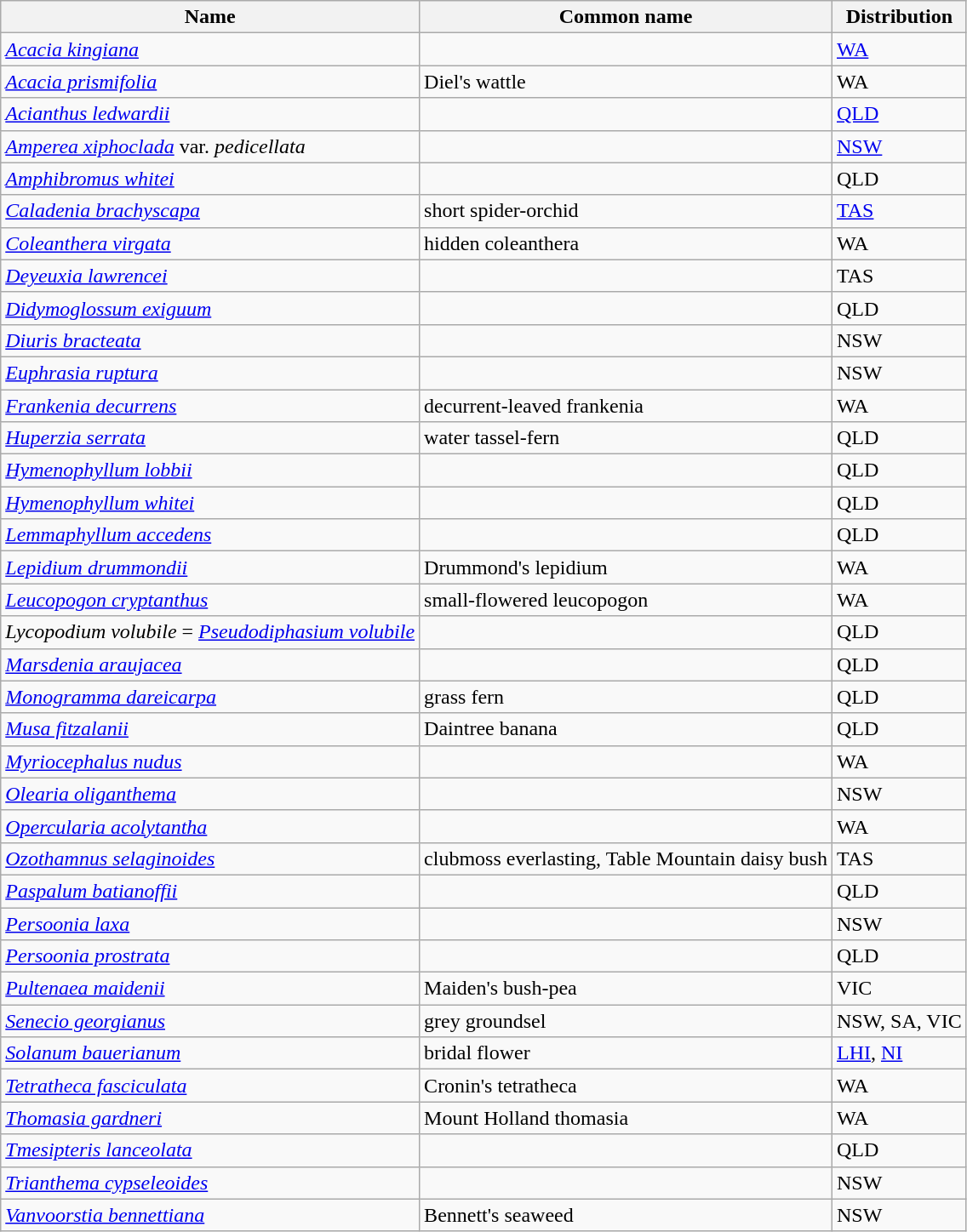<table class="wikitable">
<tr>
<th>Name</th>
<th>Common name</th>
<th>Distribution</th>
</tr>
<tr>
<td><em><a href='#'>Acacia kingiana</a></em></td>
<td></td>
<td><a href='#'>WA</a></td>
</tr>
<tr>
<td><em><a href='#'>Acacia prismifolia</a></em></td>
<td>Diel's wattle</td>
<td>WA</td>
</tr>
<tr>
<td><em><a href='#'>Acianthus ledwardii</a></em></td>
<td></td>
<td><a href='#'>QLD</a></td>
</tr>
<tr>
<td><em><a href='#'>Amperea xiphoclada</a></em> var. <em>pedicellata</em></td>
<td></td>
<td><a href='#'>NSW</a></td>
</tr>
<tr>
<td><em><a href='#'>Amphibromus whitei</a></em></td>
<td></td>
<td>QLD</td>
</tr>
<tr>
<td><em><a href='#'>Caladenia brachyscapa</a></em></td>
<td>short spider-orchid</td>
<td><a href='#'>TAS</a></td>
</tr>
<tr>
<td><em><a href='#'>Coleanthera virgata</a></em></td>
<td>hidden coleanthera</td>
<td>WA</td>
</tr>
<tr>
<td><em><a href='#'>Deyeuxia lawrencei</a></em></td>
<td></td>
<td>TAS</td>
</tr>
<tr>
<td><em><a href='#'>Didymoglossum exiguum</a></em></td>
<td></td>
<td>QLD</td>
</tr>
<tr>
<td><em><a href='#'>Diuris bracteata</a></em></td>
<td></td>
<td>NSW</td>
</tr>
<tr>
<td><em><a href='#'>Euphrasia ruptura</a></em></td>
<td></td>
<td>NSW</td>
</tr>
<tr>
<td><em><a href='#'>Frankenia decurrens</a></em></td>
<td>decurrent-leaved frankenia</td>
<td>WA</td>
</tr>
<tr>
<td><em><a href='#'>Huperzia serrata</a></em></td>
<td>water tassel-fern</td>
<td>QLD</td>
</tr>
<tr>
<td><em><a href='#'>Hymenophyllum lobbii</a></em></td>
<td></td>
<td>QLD</td>
</tr>
<tr>
<td><em><a href='#'>Hymenophyllum whitei</a></em></td>
<td></td>
<td>QLD</td>
</tr>
<tr>
<td><em><a href='#'>Lemmaphyllum accedens</a></em></td>
<td></td>
<td>QLD</td>
</tr>
<tr>
<td><em><a href='#'>Lepidium drummondii</a></em></td>
<td>Drummond's lepidium</td>
<td>WA</td>
</tr>
<tr>
<td><em><a href='#'>Leucopogon cryptanthus</a></em></td>
<td>small-flowered leucopogon</td>
<td>WA</td>
</tr>
<tr>
<td><em>Lycopodium volubile</em> = <em><a href='#'>Pseudodiphasium volubile</a></em></td>
<td></td>
<td>QLD</td>
</tr>
<tr>
<td><em><a href='#'>Marsdenia araujacea</a></em></td>
<td></td>
<td>QLD</td>
</tr>
<tr>
<td><em><a href='#'>Monogramma dareicarpa</a></em></td>
<td>grass fern</td>
<td>QLD</td>
</tr>
<tr>
<td><em><a href='#'>Musa fitzalanii</a></em></td>
<td>Daintree banana</td>
<td>QLD</td>
</tr>
<tr>
<td><em><a href='#'>Myriocephalus nudus</a></em></td>
<td></td>
<td>WA</td>
</tr>
<tr>
<td><em><a href='#'>Olearia oliganthema</a></em></td>
<td></td>
<td>NSW</td>
</tr>
<tr>
<td><em><a href='#'>Opercularia acolytantha</a></em></td>
<td></td>
<td>WA</td>
</tr>
<tr>
<td><em><a href='#'>Ozothamnus selaginoides</a></em></td>
<td>clubmoss everlasting, Table Mountain daisy bush</td>
<td>TAS</td>
</tr>
<tr>
<td><em><a href='#'>Paspalum batianoffii</a></em></td>
<td></td>
<td>QLD</td>
</tr>
<tr>
<td><em><a href='#'>Persoonia laxa</a></em></td>
<td></td>
<td>NSW</td>
</tr>
<tr>
<td><em><a href='#'>Persoonia prostrata</a></em></td>
<td></td>
<td>QLD</td>
</tr>
<tr>
<td><em><a href='#'>Pultenaea maidenii</a></em></td>
<td>Maiden's bush-pea</td>
<td>VIC</td>
</tr>
<tr>
<td><em><a href='#'>Senecio georgianus</a></em></td>
<td>grey groundsel</td>
<td>NSW, SA, VIC</td>
</tr>
<tr>
<td><em><a href='#'>Solanum bauerianum</a></em></td>
<td>bridal flower</td>
<td><a href='#'>LHI</a>, <a href='#'>NI</a></td>
</tr>
<tr>
<td><em><a href='#'>Tetratheca fasciculata</a></em></td>
<td>Cronin's tetratheca</td>
<td>WA</td>
</tr>
<tr>
<td><em><a href='#'>Thomasia gardneri</a></em></td>
<td>Mount Holland thomasia</td>
<td>WA</td>
</tr>
<tr>
<td><em><a href='#'>Tmesipteris lanceolata</a></em></td>
<td></td>
<td>QLD</td>
</tr>
<tr>
<td><em><a href='#'>Trianthema cypseleoides</a></em></td>
<td></td>
<td>NSW</td>
</tr>
<tr>
<td><em><a href='#'>Vanvoorstia bennettiana</a></em></td>
<td>Bennett's seaweed</td>
<td>NSW</td>
</tr>
</table>
